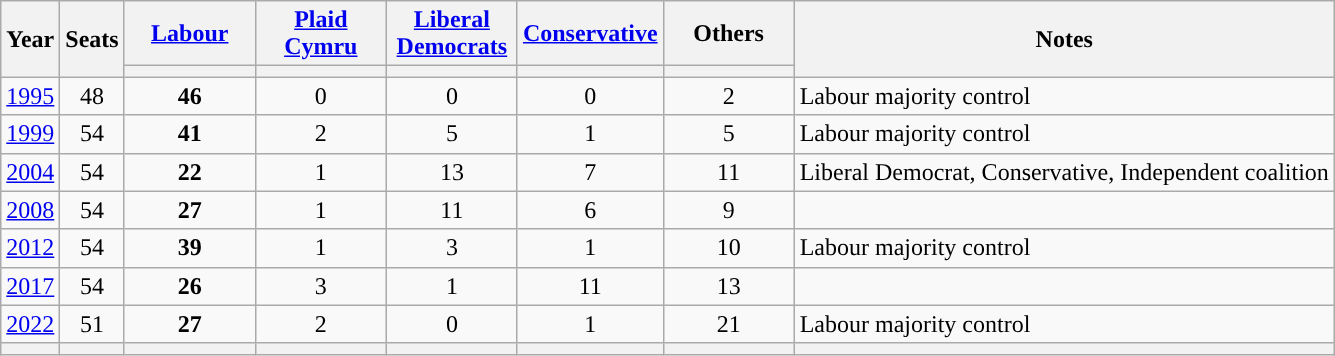<table class="wikitable" style=text-align:center>
<tr>
<th rowspan=2>Year</th>
<th rowspan=2>Seats</th>
<th width="80"><a href='#'>Labour</a></th>
<th width="80"><a href='#'>Plaid Cymru</a></th>
<th width="80"><a href='#'>Liberal Democrats</a></th>
<th width="80"><a href='#'>Conservative</a></th>
<th width="80">Others</th>
<th rowspan=2>Notes</th>
</tr>
<tr>
<th style="background-color: "></th>
<th style="background-color: "></th>
<th style="background-color: "></th>
<th style="background-color: "></th>
<th style="background-color: "></th>
</tr>
<tr>
<td><a href='#'>1995</a></td>
<td>48</td>
<td><strong>46</strong></td>
<td>0</td>
<td>0</td>
<td>0</td>
<td>2</td>
<td align=left>Labour majority control</td>
</tr>
<tr>
<td><a href='#'>1999</a></td>
<td>54</td>
<td><strong>41</strong></td>
<td>2</td>
<td>5</td>
<td>1</td>
<td>5</td>
<td align=left>Labour majority control</td>
</tr>
<tr>
<td><a href='#'>2004</a></td>
<td>54</td>
<td><strong>22</strong></td>
<td>1</td>
<td>13</td>
<td>7</td>
<td>11</td>
<td align=left>Liberal Democrat, Conservative, Independent coalition</td>
</tr>
<tr>
<td><a href='#'>2008</a></td>
<td>54</td>
<td><strong>27</strong></td>
<td>1</td>
<td>11</td>
<td>6</td>
<td>9</td>
<td align=left></td>
</tr>
<tr>
<td><a href='#'>2012</a></td>
<td>54</td>
<td><strong>39</strong></td>
<td>1</td>
<td>3</td>
<td>1</td>
<td>10</td>
<td align=left>Labour majority control</td>
</tr>
<tr>
<td><a href='#'>2017</a></td>
<td>54</td>
<td><strong>26</strong></td>
<td>3</td>
<td>1</td>
<td>11</td>
<td>13</td>
<td align=left></td>
</tr>
<tr>
<td><a href='#'>2022</a></td>
<td>51</td>
<td><strong>27</strong></td>
<td>2</td>
<td>0</td>
<td>1</td>
<td>21</td>
<td align=left>Labour majority control</td>
</tr>
<tr>
<th></th>
<th></th>
<th style="background-color: "></th>
<th style="background-color: "></th>
<th style="background-color: "></th>
<th style="background-color: "></th>
<th style="background-color: "></th>
<th></th>
</tr>
</table>
